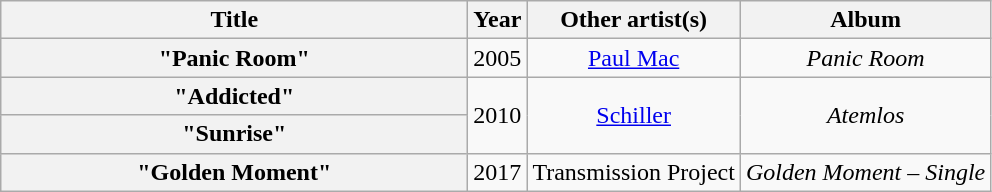<table class="wikitable plainrowheaders" style="text-align:center;">
<tr>
<th scope="col" style="width:19em;">Title</th>
<th scope="col">Year</th>
<th scope="col">Other artist(s)</th>
<th scope="col">Album</th>
</tr>
<tr>
<th scope="row">"Panic Room"</th>
<td rowspan="1">2005</td>
<td rowspan="1"><a href='#'>Paul Mac</a></td>
<td rowspan="1"><em>Panic Room</em></td>
</tr>
<tr>
<th scope="row">"Addicted"</th>
<td rowspan="2">2010</td>
<td rowspan="2"><a href='#'>Schiller</a></td>
<td rowspan="2"><em>Atemlos</em></td>
</tr>
<tr>
<th scope="row">"Sunrise"</th>
</tr>
<tr>
<th scope="row">"Golden Moment"</th>
<td rowspan="1">2017</td>
<td rowspan="1">Transmission Project</td>
<td rowspan="1"><em>Golden Moment – Single</em></td>
</tr>
</table>
